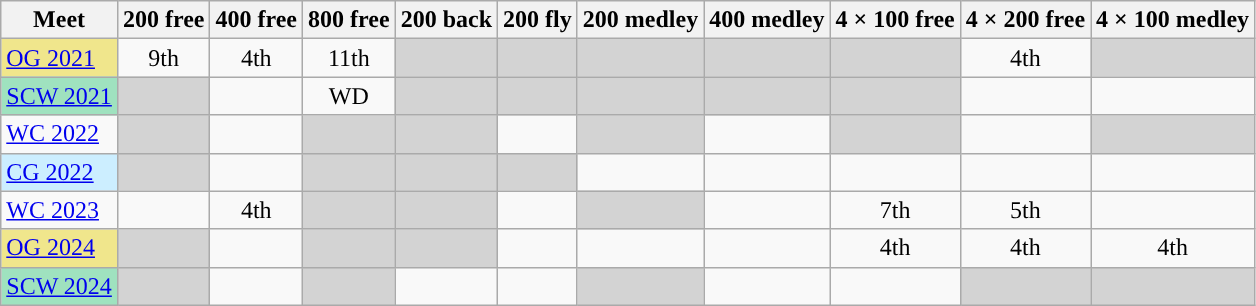<table class="sortable wikitable">
<tr>
<th>Meet</th>
<th class="unsortable">200 free</th>
<th class="unsortable">400 free</th>
<th class="unsortable">800 free</th>
<th class="unsortable">200 back</th>
<th class="unsortable">200 fly</th>
<th class="unsortable">200 medley</th>
<th class="unsortable">400 medley</th>
<th class="unsortable">4 × 100 free</th>
<th class="unsortable">4 × 200 free</th>
<th class="unsortable">4 × 100 medley</th>
</tr>
<tr>
<td style="background:#f0e68c"><a href='#'>OG 2021</a></td>
<td align="center">9th</td>
<td align="center">4th</td>
<td align="center">11th</td>
<td style="background:#d3d3d3"></td>
<td style="background:#d3d3d3"></td>
<td style="background:#d3d3d3"></td>
<td style="background:#d3d3d3"></td>
<td style="background:#d3d3d3"></td>
<td align="center">4th</td>
<td style="background:#d3d3d3"></td>
</tr>
<tr>
<td style="background:#9fe2bf"><a href='#'>SCW 2021</a></td>
<td style="background:#d3d3d3"></td>
<td align="center"></td>
<td align="center">WD</td>
<td style="background:#d3d3d3"></td>
<td style="background:#d3d3d3"></td>
<td style="background:#d3d3d3"></td>
<td style="background:#d3d3d3"></td>
<td style="background:#d3d3d3"></td>
<td align="center"></td>
<td align="center"></td>
</tr>
<tr>
<td><a href='#'>WC 2022</a></td>
<td style="background:#d3d3d3"></td>
<td align="center"></td>
<td style="background:#d3d3d3"></td>
<td style="background:#d3d3d3"></td>
<td align="center"></td>
<td style="background:#d3d3d3"></td>
<td align="center"></td>
<td style="background:#d3d3d3"></td>
<td align="center"></td>
<td style="background:#d3d3d3"></td>
</tr>
<tr>
<td style="background:#cceeff"><a href='#'>CG 2022</a></td>
<td style="background:#d3d3d3"></td>
<td align="center"></td>
<td style="background:#d3d3d3"></td>
<td style="background:#d3d3d3"></td>
<td style="background:#d3d3d3"></td>
<td align="center"></td>
<td align="center"></td>
<td align="center"></td>
<td align="center"></td>
<td align="center"></td>
</tr>
<tr>
<td><a href='#'>WC 2023</a></td>
<td align="center"></td>
<td align="center">4th</td>
<td style="background:#d3d3d3"></td>
<td style="background:#d3d3d3"></td>
<td align="center"></td>
<td style="background:#d3d3d3"></td>
<td align="center"></td>
<td align="center">7th</td>
<td align="center">5th</td>
<td align="center"></td>
</tr>
<tr>
<td style="background:#f0e68c"><a href='#'>OG 2024</a></td>
<td style="background:#d3d3d3"></td>
<td align="center"></td>
<td style="background:#d3d3d3"></td>
<td style="background:#d3d3d3"></td>
<td align="center"></td>
<td align="center"></td>
<td align="center"></td>
<td align="center">4th</td>
<td align="center">4th</td>
<td align="center">4th</td>
</tr>
<tr>
<td style="background:#9fe2bf"><a href='#'>SCW 2024</a></td>
<td style="background:#d3d3d3"></td>
<td align="center"></td>
<td style="background:#d3d3d3"></td>
<td align="center"></td>
<td align="center"></td>
<td style="background:#d3d3d3"></td>
<td align="center"></td>
<td align="center"></td>
<td style="background:#d3d3d3"></td>
<td style="background:#d3d3d3"></td>
</tr>
</table>
